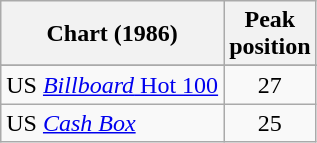<table class="wikitable sortable">
<tr>
<th>Chart (1986)</th>
<th>Peak<br>position</th>
</tr>
<tr>
</tr>
<tr>
<td>US <a href='#'><em>Billboard</em> Hot 100</a></td>
<td align="center">27</td>
</tr>
<tr>
<td>US <em><a href='#'>Cash Box</a></em></td>
<td align="center">25</td>
</tr>
</table>
